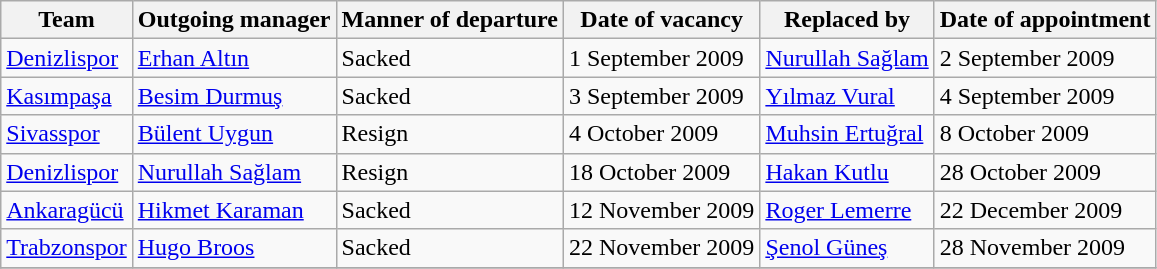<table class="wikitable">
<tr>
<th>Team</th>
<th>Outgoing manager</th>
<th>Manner of departure</th>
<th>Date of vacancy</th>
<th>Replaced by</th>
<th>Date of appointment</th>
</tr>
<tr>
<td><a href='#'>Denizlispor</a></td>
<td> <a href='#'>Erhan Altın</a></td>
<td>Sacked</td>
<td>1 September 2009</td>
<td> <a href='#'>Nurullah Sağlam</a></td>
<td>2 September 2009</td>
</tr>
<tr>
<td><a href='#'>Kasımpaşa</a></td>
<td> <a href='#'>Besim Durmuş</a></td>
<td>Sacked</td>
<td>3 September 2009</td>
<td> <a href='#'>Yılmaz Vural</a></td>
<td>4 September 2009</td>
</tr>
<tr>
<td><a href='#'>Sivasspor</a></td>
<td> <a href='#'>Bülent Uygun</a></td>
<td>Resign</td>
<td>4 October 2009</td>
<td> <a href='#'>Muhsin Ertuğral</a></td>
<td>8 October 2009</td>
</tr>
<tr>
<td><a href='#'>Denizlispor</a></td>
<td> <a href='#'>Nurullah Sağlam</a></td>
<td>Resign</td>
<td>18 October 2009</td>
<td> <a href='#'>Hakan Kutlu</a></td>
<td>28 October 2009</td>
</tr>
<tr>
<td><a href='#'>Ankaragücü</a></td>
<td> <a href='#'>Hikmet Karaman</a></td>
<td>Sacked</td>
<td>12 November 2009</td>
<td> <a href='#'>Roger Lemerre</a></td>
<td>22 December 2009</td>
</tr>
<tr>
<td><a href='#'>Trabzonspor</a></td>
<td> <a href='#'>Hugo Broos</a></td>
<td>Sacked</td>
<td>22 November 2009</td>
<td> <a href='#'>Şenol Güneş</a></td>
<td>28 November 2009</td>
</tr>
<tr>
</tr>
</table>
